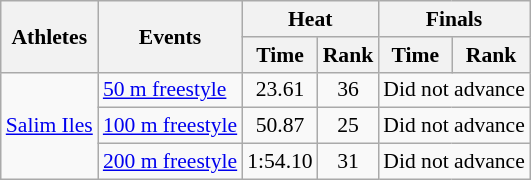<table class=wikitable style=font-size:90%>
<tr>
<th rowspan=2>Athletes</th>
<th rowspan=2>Events</th>
<th colspan=2>Heat</th>
<th colspan=2>Finals</th>
</tr>
<tr>
<th>Time</th>
<th>Rank</th>
<th>Time</th>
<th>Rank</th>
</tr>
<tr>
<td rowspan=3><a href='#'>Salim Iles</a></td>
<td><a href='#'>50 m freestyle</a></td>
<td align=center>23.61</td>
<td align=center>36</td>
<td colspan=2 align=center>Did not advance</td>
</tr>
<tr>
<td><a href='#'>100 m freestyle</a></td>
<td align=center>50.87</td>
<td align=center>25</td>
<td colspan=2 align=center>Did not advance</td>
</tr>
<tr>
<td><a href='#'>200 m freestyle</a></td>
<td align=center>1:54.10</td>
<td align=center>31</td>
<td colspan=2 align=center>Did not advance</td>
</tr>
</table>
